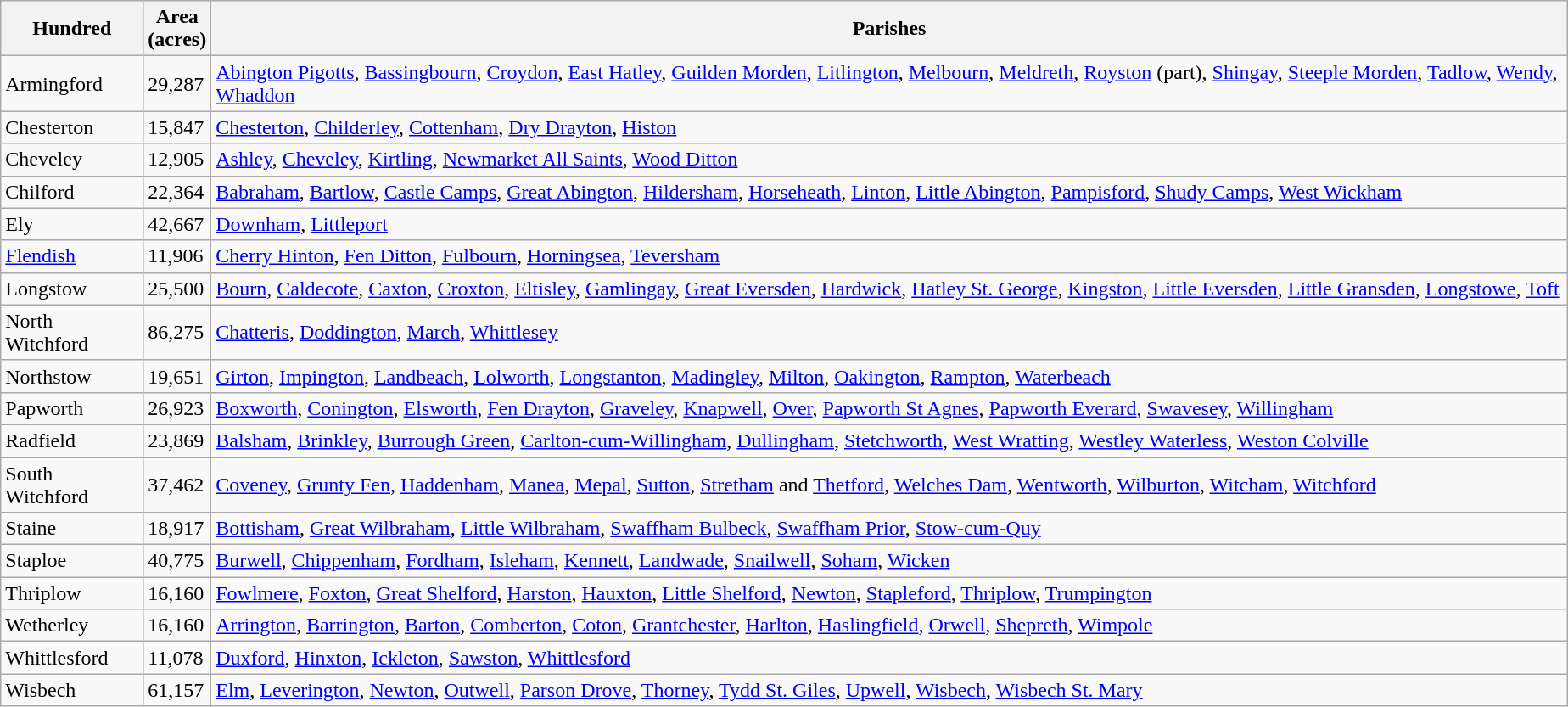<table class="sortable wikitable vatop" style=" margin-right:2em;">
<tr>
<th>Hundred</th>
<th>Area<br>(acres)</th>
<th class=unsortable>Parishes</th>
</tr>
<tr>
<td>Armingford</td>
<td>29,287</td>
<td><a href='#'>Abington Pigotts</a>, <a href='#'>Bassingbourn</a>, <a href='#'>Croydon</a>, <a href='#'>East Hatley</a>, <a href='#'>Guilden Morden</a>, <a href='#'>Litlington</a>, <a href='#'>Melbourn</a>, <a href='#'>Meldreth</a>, <a href='#'>Royston</a> (part), <a href='#'>Shingay</a>, <a href='#'>Steeple Morden</a>, <a href='#'>Tadlow</a>, <a href='#'>Wendy</a>, <a href='#'>Whaddon</a></td>
</tr>
<tr>
<td>Chesterton</td>
<td>15,847</td>
<td><a href='#'>Chesterton</a>, <a href='#'>Childerley</a>, <a href='#'>Cottenham</a>, <a href='#'>Dry Drayton</a>, <a href='#'>Histon</a></td>
</tr>
<tr>
<td>Cheveley</td>
<td>12,905</td>
<td><a href='#'>Ashley</a>, <a href='#'>Cheveley</a>, <a href='#'>Kirtling</a>, <a href='#'>Newmarket All Saints</a>, <a href='#'>Wood Ditton</a></td>
</tr>
<tr>
<td>Chilford</td>
<td>22,364</td>
<td><a href='#'>Babraham</a>, <a href='#'>Bartlow</a>, <a href='#'>Castle Camps</a>, <a href='#'>Great Abington</a>, <a href='#'>Hildersham</a>, <a href='#'>Horseheath</a>, <a href='#'>Linton</a>, <a href='#'>Little Abington</a>, <a href='#'>Pampisford</a>, <a href='#'>Shudy Camps</a>, <a href='#'>West Wickham</a></td>
</tr>
<tr>
<td>Ely</td>
<td>42,667</td>
<td><a href='#'>Downham</a>, <a href='#'>Littleport</a></td>
</tr>
<tr>
<td><a href='#'>Flendish</a></td>
<td>11,906</td>
<td><a href='#'>Cherry Hinton</a>, <a href='#'>Fen Ditton</a>, <a href='#'>Fulbourn</a>, <a href='#'>Horningsea</a>, <a href='#'>Teversham</a></td>
</tr>
<tr>
<td>Longstow</td>
<td>25,500</td>
<td><a href='#'>Bourn</a>, <a href='#'>Caldecote</a>, <a href='#'>Caxton</a>, <a href='#'>Croxton</a>, <a href='#'>Eltisley</a>, <a href='#'>Gamlingay</a>, <a href='#'>Great Eversden</a>, <a href='#'>Hardwick</a>, <a href='#'>Hatley St. George</a>, <a href='#'>Kingston</a>, <a href='#'>Little Eversden</a>, <a href='#'>Little Gransden</a>, <a href='#'>Longstowe</a>, <a href='#'>Toft</a></td>
</tr>
<tr>
<td>North Witchford</td>
<td>86,275</td>
<td><a href='#'>Chatteris</a>, <a href='#'>Doddington</a>, <a href='#'>March</a>, <a href='#'>Whittlesey</a></td>
</tr>
<tr>
<td>Northstow</td>
<td>19,651</td>
<td><a href='#'>Girton</a>, <a href='#'>Impington</a>, <a href='#'>Landbeach</a>, <a href='#'>Lolworth</a>, <a href='#'>Longstanton</a>, <a href='#'>Madingley</a>, <a href='#'>Milton</a>, <a href='#'>Oakington</a>, <a href='#'>Rampton</a>, <a href='#'>Waterbeach</a></td>
</tr>
<tr>
<td>Papworth</td>
<td>26,923</td>
<td><a href='#'>Boxworth</a>, <a href='#'>Conington</a>, <a href='#'>Elsworth</a>, <a href='#'>Fen Drayton</a>, <a href='#'>Graveley</a>, <a href='#'>Knapwell</a>, <a href='#'>Over</a>, <a href='#'>Papworth St Agnes</a>, <a href='#'>Papworth Everard</a>, <a href='#'>Swavesey</a>, <a href='#'>Willingham</a></td>
</tr>
<tr>
<td>Radfield</td>
<td>23,869</td>
<td><a href='#'>Balsham</a>, <a href='#'>Brinkley</a>, <a href='#'>Burrough Green</a>, <a href='#'>Carlton-cum-Willingham</a>, <a href='#'>Dullingham</a>, <a href='#'>Stetchworth</a>, <a href='#'>West Wratting</a>, <a href='#'>Westley Waterless</a>, <a href='#'>Weston Colville</a></td>
</tr>
<tr>
<td>South Witchford</td>
<td>37,462</td>
<td><a href='#'>Coveney</a>, <a href='#'>Grunty Fen</a>, <a href='#'>Haddenham</a>, <a href='#'>Manea</a>, <a href='#'>Mepal</a>, <a href='#'>Sutton</a>, <a href='#'>Stretham</a> and <a href='#'>Thetford</a>, <a href='#'>Welches Dam</a>, <a href='#'>Wentworth</a>, <a href='#'>Wilburton</a>, <a href='#'>Witcham</a>, <a href='#'>Witchford</a></td>
</tr>
<tr>
<td>Staine</td>
<td>18,917</td>
<td><a href='#'>Bottisham</a>, <a href='#'>Great Wilbraham</a>, <a href='#'>Little Wilbraham</a>, <a href='#'>Swaffham Bulbeck</a>, <a href='#'>Swaffham Prior</a>, <a href='#'>Stow-cum-Quy</a></td>
</tr>
<tr>
<td>Staploe</td>
<td>40,775</td>
<td><a href='#'>Burwell</a>, <a href='#'>Chippenham</a>, <a href='#'>Fordham</a>, <a href='#'>Isleham</a>, <a href='#'>Kennett</a>, <a href='#'>Landwade</a>, <a href='#'>Snailwell</a>, <a href='#'>Soham</a>, <a href='#'>Wicken</a></td>
</tr>
<tr>
<td>Thriplow</td>
<td>16,160</td>
<td><a href='#'>Fowlmere</a>, <a href='#'>Foxton</a>, <a href='#'>Great Shelford</a>, <a href='#'>Harston</a>, <a href='#'>Hauxton</a>, <a href='#'>Little Shelford</a>, <a href='#'>Newton</a>, <a href='#'>Stapleford</a>, <a href='#'>Thriplow</a>, <a href='#'>Trumpington</a></td>
</tr>
<tr>
<td>Wetherley</td>
<td>16,160</td>
<td><a href='#'>Arrington</a>, <a href='#'>Barrington</a>, <a href='#'>Barton</a>, <a href='#'>Comberton</a>, <a href='#'>Coton</a>, <a href='#'>Grantchester</a>, <a href='#'>Harlton</a>, <a href='#'>Haslingfield</a>, <a href='#'>Orwell</a>, <a href='#'>Shepreth</a>, <a href='#'>Wimpole</a></td>
</tr>
<tr>
<td>Whittlesford</td>
<td>11,078</td>
<td><a href='#'>Duxford</a>, <a href='#'>Hinxton</a>, <a href='#'>Ickleton</a>, <a href='#'>Sawston</a>, <a href='#'>Whittlesford</a></td>
</tr>
<tr>
<td>Wisbech</td>
<td>61,157</td>
<td><a href='#'>Elm</a>, <a href='#'>Leverington</a>, <a href='#'>Newton</a>, <a href='#'>Outwell</a>, <a href='#'>Parson Drove</a>, <a href='#'>Thorney</a>, <a href='#'>Tydd St. Giles</a>, <a href='#'>Upwell</a>, <a href='#'>Wisbech</a>, <a href='#'>Wisbech St. Mary</a></td>
</tr>
</table>
